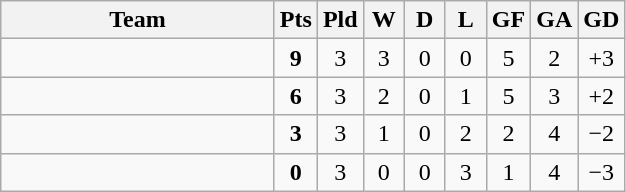<table class="wikitable" style="text-align:center;">
<tr>
<th width=175>Team</th>
<th width=20 abbr="Points">Pts</th>
<th width=20 abbr="Played">Pld</th>
<th width=20 abbr="Won">W</th>
<th width=20 abbr="Drawn">D</th>
<th width=20 abbr="Lost">L</th>
<th width=20 abbr="Goals for">GF</th>
<th width=20 abbr="Goals against">GA</th>
<th width=20 abbr="Goal difference">GD</th>
</tr>
<tr style=>
<td style="text-align:left;"></td>
<td><strong>9</strong></td>
<td>3</td>
<td>3</td>
<td>0</td>
<td>0</td>
<td>5</td>
<td>2</td>
<td>+3</td>
</tr>
<tr>
<td style="text-align:left;"></td>
<td><strong>6</strong></td>
<td>3</td>
<td>2</td>
<td>0</td>
<td>1</td>
<td>5</td>
<td>3</td>
<td>+2</td>
</tr>
<tr>
<td style="text-align:left;"></td>
<td><strong>3</strong></td>
<td>3</td>
<td>1</td>
<td>0</td>
<td>2</td>
<td>2</td>
<td>4</td>
<td>−2</td>
</tr>
<tr>
<td style="text-align:left;"></td>
<td><strong>0</strong></td>
<td>3</td>
<td>0</td>
<td>0</td>
<td>3</td>
<td>1</td>
<td>4</td>
<td>−3</td>
</tr>
</table>
